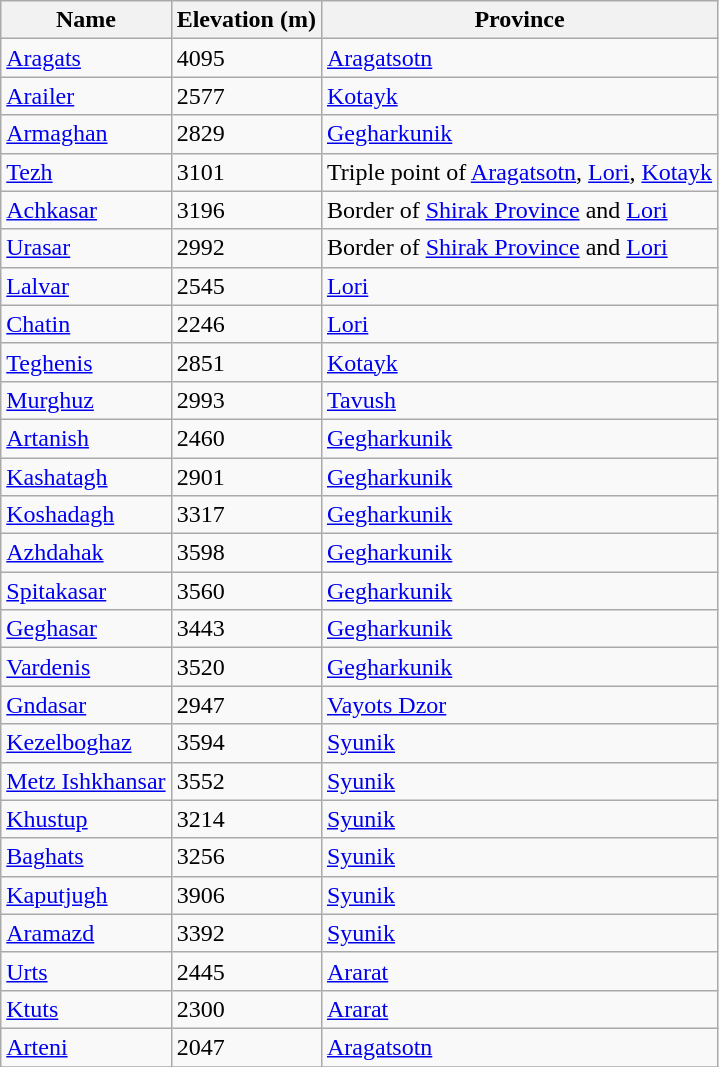<table class="wikitable sortable">
<tr>
<th>Name</th>
<th>Elevation (m)</th>
<th>Province</th>
</tr>
<tr>
<td><a href='#'>Aragats</a></td>
<td>4095</td>
<td><a href='#'>Aragatsotn</a></td>
</tr>
<tr>
<td><a href='#'>Arailer</a></td>
<td>2577</td>
<td><a href='#'>Kotayk</a></td>
</tr>
<tr>
<td><a href='#'>Armaghan</a></td>
<td>2829</td>
<td><a href='#'>Gegharkunik</a></td>
</tr>
<tr>
<td><a href='#'>Tezh</a></td>
<td>3101</td>
<td>Triple point of <a href='#'>Aragatsotn</a>, <a href='#'>Lori</a>, <a href='#'>Kotayk</a></td>
</tr>
<tr>
<td><a href='#'>Achkasar</a></td>
<td>3196</td>
<td>Border of <a href='#'>Shirak Province</a> and <a href='#'>Lori</a></td>
</tr>
<tr>
<td><a href='#'>Urasar</a></td>
<td>2992</td>
<td>Border of <a href='#'>Shirak Province</a> and <a href='#'>Lori</a></td>
</tr>
<tr>
<td><a href='#'>Lalvar</a></td>
<td>2545</td>
<td><a href='#'>Lori</a></td>
</tr>
<tr>
<td><a href='#'>Chatin</a></td>
<td>2246</td>
<td><a href='#'>Lori</a></td>
</tr>
<tr>
<td><a href='#'>Teghenis</a></td>
<td>2851</td>
<td><a href='#'>Kotayk</a></td>
</tr>
<tr>
<td><a href='#'>Murghuz</a></td>
<td>2993</td>
<td><a href='#'>Tavush</a></td>
</tr>
<tr>
<td><a href='#'>Artanish</a></td>
<td>2460</td>
<td><a href='#'>Gegharkunik</a></td>
</tr>
<tr>
<td><a href='#'>Kashatagh</a></td>
<td>2901</td>
<td><a href='#'>Gegharkunik</a></td>
</tr>
<tr>
<td><a href='#'>Koshadagh</a></td>
<td>3317</td>
<td><a href='#'>Gegharkunik</a></td>
</tr>
<tr>
<td><a href='#'>Azhdahak</a></td>
<td>3598</td>
<td><a href='#'>Gegharkunik</a></td>
</tr>
<tr>
<td><a href='#'>Spitakasar</a></td>
<td>3560</td>
<td><a href='#'>Gegharkunik</a></td>
</tr>
<tr>
<td><a href='#'>Geghasar</a></td>
<td>3443</td>
<td><a href='#'>Gegharkunik</a></td>
</tr>
<tr>
<td><a href='#'>Vardenis</a></td>
<td>3520</td>
<td><a href='#'>Gegharkunik</a></td>
</tr>
<tr>
<td><a href='#'>Gndasar</a></td>
<td>2947</td>
<td><a href='#'>Vayots Dzor</a></td>
</tr>
<tr>
<td><a href='#'>Kezelboghaz</a></td>
<td>3594</td>
<td><a href='#'>Syunik</a></td>
</tr>
<tr>
<td><a href='#'>Metz Ishkhansar</a></td>
<td>3552</td>
<td><a href='#'>Syunik</a></td>
</tr>
<tr>
<td><a href='#'>Khustup</a></td>
<td>3214</td>
<td><a href='#'>Syunik</a></td>
</tr>
<tr>
<td><a href='#'>Baghats</a></td>
<td>3256</td>
<td><a href='#'>Syunik</a></td>
</tr>
<tr>
<td><a href='#'>Kaputjugh</a></td>
<td>3906</td>
<td><a href='#'>Syunik</a></td>
</tr>
<tr>
<td><a href='#'>Aramazd</a></td>
<td>3392</td>
<td><a href='#'>Syunik</a></td>
</tr>
<tr>
<td><a href='#'>Urts</a></td>
<td>2445</td>
<td><a href='#'>Ararat</a></td>
</tr>
<tr>
<td><a href='#'>Ktuts</a></td>
<td>2300</td>
<td><a href='#'>Ararat</a></td>
</tr>
<tr>
<td><a href='#'>Arteni</a></td>
<td>2047</td>
<td><a href='#'>Aragatsotn</a></td>
</tr>
<tr>
</tr>
</table>
